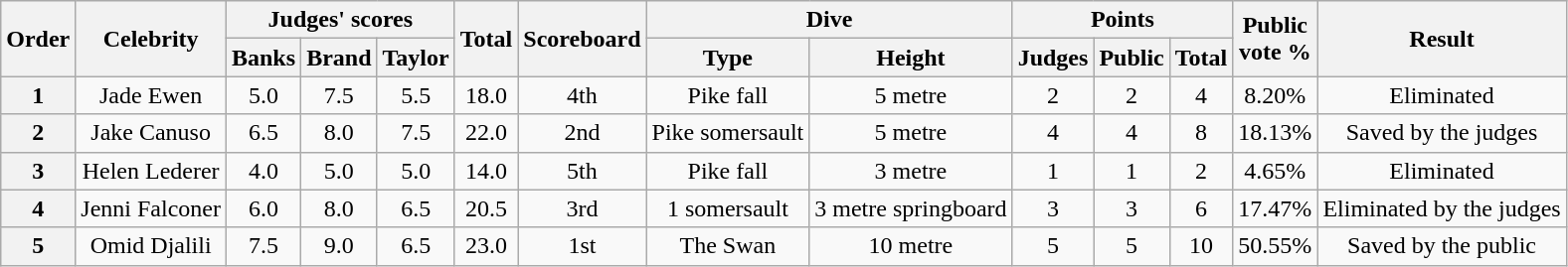<table class="wikitable" style="margin= auto; text-align: center;">
<tr>
<th scope=row rowspan=2>Order</th>
<th rowspan=2>Celebrity</th>
<th colspan=3>Judges' scores</th>
<th rowspan=2>Total</th>
<th rowspan=2>Scoreboard</th>
<th colspan=2>Dive</th>
<th colspan=3>Points</th>
<th rowspan=2>Public<br>vote %</th>
<th rowspan=2>Result</th>
</tr>
<tr>
<th>Banks</th>
<th>Brand</th>
<th>Taylor</th>
<th>Type</th>
<th>Height</th>
<th>Judges</th>
<th>Public</th>
<th>Total</th>
</tr>
<tr>
<th scope=row>1</th>
<td>Jade Ewen</td>
<td>5.0</td>
<td>7.5</td>
<td>5.5</td>
<td>18.0</td>
<td>4th</td>
<td>Pike fall</td>
<td>5 metre</td>
<td>2</td>
<td>2</td>
<td>4</td>
<td>8.20%</td>
<td>Eliminated</td>
</tr>
<tr>
<th scope=row>2</th>
<td>Jake Canuso</td>
<td>6.5</td>
<td>8.0</td>
<td>7.5</td>
<td>22.0</td>
<td>2nd</td>
<td>Pike somersault</td>
<td>5 metre</td>
<td>4</td>
<td>4</td>
<td>8</td>
<td>18.13%</td>
<td>Saved by the judges</td>
</tr>
<tr>
<th scope=row>3</th>
<td>Helen Lederer</td>
<td>4.0</td>
<td>5.0</td>
<td>5.0</td>
<td>14.0</td>
<td>5th</td>
<td>Pike fall</td>
<td>3 metre</td>
<td>1</td>
<td>1</td>
<td>2</td>
<td>4.65%</td>
<td>Eliminated</td>
</tr>
<tr>
<th scope=row>4</th>
<td>Jenni Falconer</td>
<td>6.0</td>
<td>8.0</td>
<td>6.5</td>
<td>20.5</td>
<td>3rd</td>
<td>1  somersault</td>
<td>3 metre springboard</td>
<td>3</td>
<td>3</td>
<td>6</td>
<td>17.47%</td>
<td>Eliminated by the judges</td>
</tr>
<tr>
<th scope=row>5</th>
<td>Omid Djalili</td>
<td>7.5</td>
<td>9.0</td>
<td>6.5</td>
<td>23.0</td>
<td>1st</td>
<td>The Swan</td>
<td>10 metre</td>
<td>5</td>
<td>5</td>
<td>10</td>
<td>50.55%</td>
<td>Saved by the public</td>
</tr>
</table>
